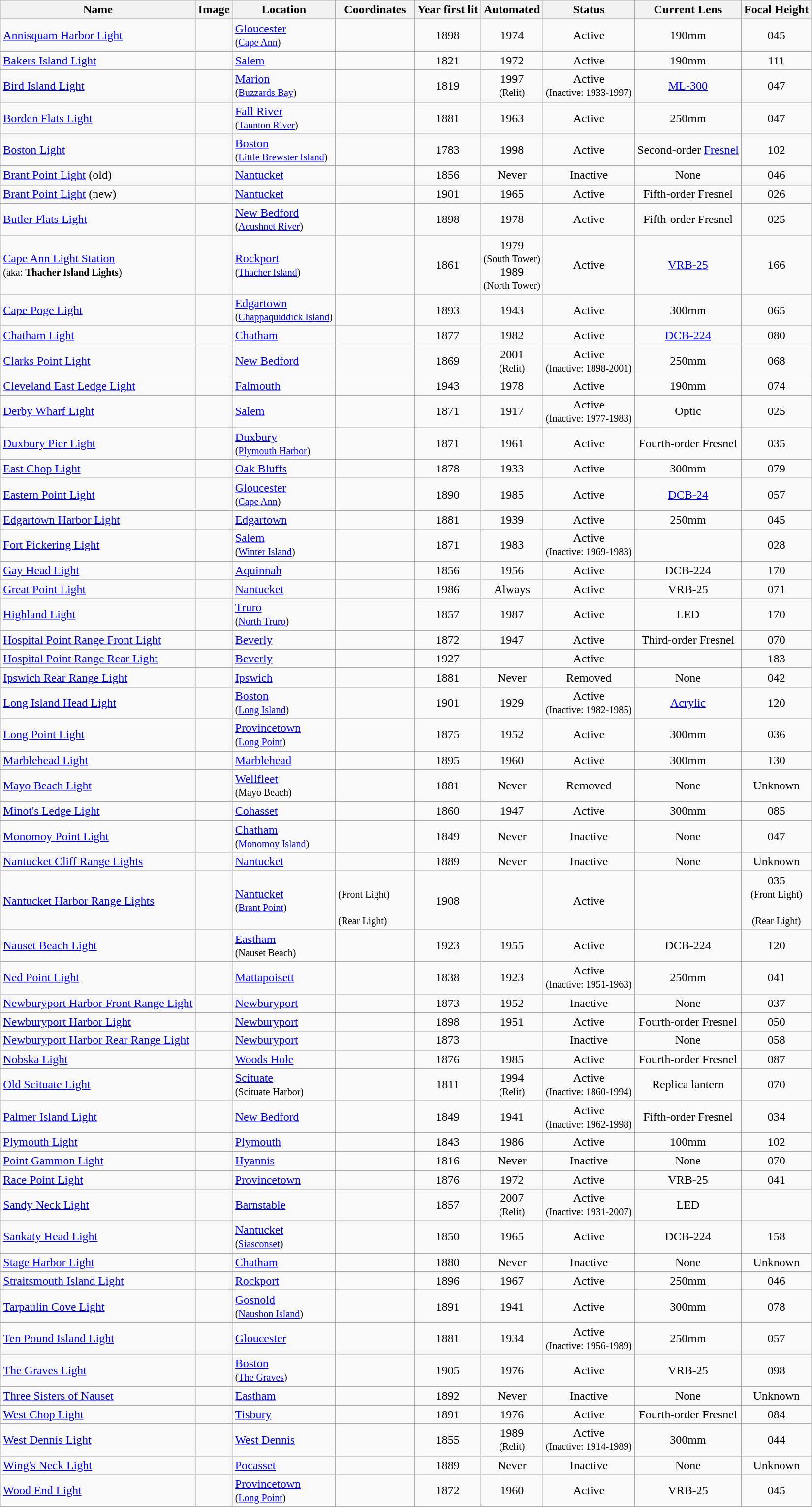<table class="wikitable sortable">
<tr>
<th>Name</th>
<th scope="col" class="unsortable">Image </th>
<th>Location</th>
<th width="100">Coordinates</th>
<th>Year first lit</th>
<th>Automated</th>
<th>Status</th>
<th>Current Lens</th>
<th>Focal Height</th>
</tr>
<tr>
<td><a href='#'>Annisquam Harbor Light</a></td>
<td></td>
<td><a href='#'>Gloucester</a><br><small>(<a href='#'>Cape Ann</a>)</small></td>
<td></td>
<td style="text-align: center;">1898</td>
<td style="text-align: center;">1974</td>
<td style="text-align: center;">Active</td>
<td style="text-align: center;">190mm</td>
<td style="text-align: center;"><span>045</span> </td>
</tr>
<tr>
<td><a href='#'>Bakers Island Light</a></td>
<td></td>
<td><a href='#'>Salem</a></td>
<td></td>
<td style="text-align: center;">1821</td>
<td style="text-align: center;">1972</td>
<td style="text-align: center;">Active</td>
<td style="text-align: center;">190mm</td>
<td style="text-align: center;"><span>111</span> </td>
</tr>
<tr>
<td><a href='#'>Bird Island Light</a></td>
<td></td>
<td><a href='#'>Marion</a><br><small>(<a href='#'>Buzzards Bay</a>)</small></td>
<td></td>
<td style="text-align: center;">1819</td>
<td style="text-align: center;">1997<br><small>(Relit)</small></td>
<td style="text-align: center;">Active<br><small>(Inactive: 1933-1997)</small></td>
<td style="text-align: center;"><a href='#'>ML-300</a></td>
<td style="text-align: center;"><span>047</span> </td>
</tr>
<tr>
<td><a href='#'>Borden Flats Light</a></td>
<td></td>
<td><a href='#'>Fall River</a><br><small>(<a href='#'>Taunton River</a>)</small></td>
<td></td>
<td style="text-align: center;">1881</td>
<td style="text-align: center;">1963</td>
<td style="text-align: center;">Active</td>
<td style="text-align: center;">250mm</td>
<td style="text-align: center;"><span>047</span> </td>
</tr>
<tr>
<td><a href='#'>Boston Light</a></td>
<td></td>
<td><a href='#'>Boston</a><br><small>(<a href='#'>Little Brewster Island</a>)</small></td>
<td></td>
<td style="text-align: center;">1783</td>
<td style="text-align: center;">1998</td>
<td style="text-align: center;">Active</td>
<td style="text-align: center;">Second-order <a href='#'>Fresnel</a></td>
<td style="text-align: center;"><span>102</span> </td>
</tr>
<tr>
<td><a href='#'>Brant Point Light</a> (old)</td>
<td></td>
<td><a href='#'>Nantucket</a></td>
<td></td>
<td style="text-align: center;">1856</td>
<td style="text-align: center;">Never</td>
<td style="text-align: center;">Inactive<br></td>
<td style="text-align: center;">None</td>
<td style="text-align: center;"><span>046</span> </td>
</tr>
<tr>
<td><a href='#'>Brant Point Light</a> (new)</td>
<td></td>
<td><a href='#'>Nantucket</a></td>
<td></td>
<td style="text-align: center;">1901</td>
<td style="text-align: center;">1965</td>
<td style="text-align: center;">Active</td>
<td style="text-align: center;">Fifth-order Fresnel</td>
<td style="text-align: center;"><span>026</span> </td>
</tr>
<tr>
<td><a href='#'>Butler Flats Light</a></td>
<td></td>
<td><a href='#'>New Bedford</a><br><small>(<a href='#'>Acushnet River</a>)</small></td>
<td></td>
<td style="text-align: center;">1898</td>
<td style="text-align: center;">1978</td>
<td style="text-align: center;">Active</td>
<td style="text-align: center;">Fifth-order Fresnel</td>
<td style="text-align: center;"><span>025</span> </td>
</tr>
<tr>
<td><a href='#'>Cape Ann Light Station</a><br><small>(aka: <strong>Thacher Island Lights</strong>)</small></td>
<td></td>
<td><a href='#'>Rockport</a><br><small>(<a href='#'>Thacher Island</a>)</small></td>
<td></td>
<td style="text-align: center;">1861</td>
<td style="text-align: center;">1979<br><small>(South Tower)</small><br>1989<br><small>(North Tower)</small></td>
<td style="text-align: center;">Active</td>
<td style="text-align: center;"><a href='#'>VRB-25</a></td>
<td style="text-align: center;"><span>166</span> </td>
</tr>
<tr>
<td><a href='#'>Cape Poge Light</a></td>
<td></td>
<td><a href='#'>Edgartown</a><br><small>(<a href='#'>Chappaquiddick Island</a>)</small></td>
<td></td>
<td style="text-align: center;">1893</td>
<td style="text-align: center;">1943</td>
<td style="text-align: center;">Active</td>
<td style="text-align: center;">300mm</td>
<td style="text-align: center;"><span>065</span> </td>
</tr>
<tr>
<td><a href='#'>Chatham Light</a></td>
<td></td>
<td><a href='#'>Chatham</a></td>
<td></td>
<td style="text-align: center;">1877</td>
<td style="text-align: center;">1982</td>
<td style="text-align: center;">Active</td>
<td style="text-align: center;"><a href='#'>DCB-224</a></td>
<td style="text-align: center;"><span>080</span> </td>
</tr>
<tr>
<td><a href='#'>Clarks Point Light</a></td>
<td></td>
<td><a href='#'>New Bedford</a></td>
<td></td>
<td style="text-align: center;">1869</td>
<td style="text-align: center;">2001<br><small>(Relit)</small></td>
<td style="text-align: center;">Active<br><small>(Inactive: 1898-2001)</small></td>
<td style="text-align: center;">250mm</td>
<td style="text-align: center;"><span>068</span> </td>
</tr>
<tr>
<td><a href='#'>Cleveland East Ledge Light</a></td>
<td></td>
<td><a href='#'>Falmouth</a></td>
<td></td>
<td style="text-align: center;">1943</td>
<td style="text-align: center;">1978</td>
<td style="text-align: center;">Active</td>
<td style="text-align: center;">190mm</td>
<td style="text-align: center;"><span>074</span> </td>
</tr>
<tr>
<td><a href='#'>Derby Wharf Light</a></td>
<td></td>
<td><a href='#'>Salem</a></td>
<td></td>
<td style="text-align: center;">1871</td>
<td style="text-align: center;">1917</td>
<td style="text-align: center;">Active<br><small>(Inactive: 1977-1983)</small></td>
<td style="text-align: center;">Optic</td>
<td style="text-align: center;"><span>025</span> </td>
</tr>
<tr>
<td><a href='#'>Duxbury Pier Light</a></td>
<td></td>
<td><a href='#'>Duxbury</a><br><small>(<a href='#'>Plymouth Harbor</a>)</small></td>
<td></td>
<td style="text-align: center;">1871</td>
<td style="text-align: center;">1961</td>
<td style="text-align: center;">Active</td>
<td style="text-align: center;">Fourth-order Fresnel</td>
<td style="text-align: center;"><span>035</span> </td>
</tr>
<tr>
<td><a href='#'>East Chop Light</a></td>
<td></td>
<td><a href='#'>Oak Bluffs</a></td>
<td></td>
<td style="text-align: center;">1878</td>
<td style="text-align: center;">1933</td>
<td style="text-align: center;">Active</td>
<td style="text-align: center;">300mm</td>
<td style="text-align: center;"><span>079</span> </td>
</tr>
<tr>
<td><a href='#'>Eastern Point Light</a></td>
<td></td>
<td><a href='#'>Gloucester</a><br><small>(<a href='#'>Cape Ann</a>)</small></td>
<td></td>
<td style="text-align: center;">1890</td>
<td style="text-align: center;">1985</td>
<td style="text-align: center;">Active</td>
<td style="text-align: center;"><a href='#'>DCB-24</a></td>
<td style="text-align: center;"><span>057</span> </td>
</tr>
<tr>
<td><a href='#'>Edgartown Harbor Light</a></td>
<td></td>
<td><a href='#'>Edgartown</a></td>
<td></td>
<td style="text-align: center;">1881</td>
<td style="text-align: center;">1939</td>
<td style="text-align: center;">Active</td>
<td style="text-align: center;">250mm</td>
<td style="text-align: center;"><span>045</span> </td>
</tr>
<tr>
<td><a href='#'>Fort Pickering Light</a></td>
<td></td>
<td><a href='#'>Salem</a><br><small>(<a href='#'>Winter Island</a>)</small></td>
<td></td>
<td style="text-align: center;">1871</td>
<td style="text-align: center;">1983</td>
<td style="text-align: center;">Active<br><small>(Inactive: 1969-1983)</small></td>
<td></td>
<td style="text-align: center;"><span>028</span> </td>
</tr>
<tr>
<td><a href='#'>Gay Head Light</a></td>
<td></td>
<td><a href='#'>Aquinnah</a></td>
<td></td>
<td style="text-align: center;">1856</td>
<td style="text-align: center;">1956</td>
<td style="text-align: center;">Active</td>
<td style="text-align: center;">DCB-224</td>
<td style="text-align: center;"><span>170</span> </td>
</tr>
<tr>
<td><a href='#'>Great Point Light</a></td>
<td></td>
<td><a href='#'>Nantucket</a></td>
<td></td>
<td style="text-align: center;">1986<br></td>
<td style="text-align: center;">Always</td>
<td style="text-align: center;">Active</td>
<td style="text-align: center;">VRB-25</td>
<td style="text-align: center;"><span>071</span> </td>
</tr>
<tr>
<td><a href='#'>Highland Light</a></td>
<td></td>
<td><a href='#'>Truro</a><br><small>(<a href='#'>North Truro</a>)</small></td>
<td></td>
<td style="text-align: center;">1857</td>
<td style="text-align: center;">1987</td>
<td style="text-align: center;">Active</td>
<td style="text-align: center;">LED</td>
<td style="text-align: center;"><span>170</span> </td>
</tr>
<tr>
<td><a href='#'>Hospital Point Range Front Light</a></td>
<td></td>
<td><a href='#'>Beverly</a></td>
<td></td>
<td style="text-align: center;">1872</td>
<td style="text-align: center;">1947</td>
<td style="text-align: center;">Active</td>
<td style="text-align: center;">Third-order Fresnel</td>
<td style="text-align: center;"><span>070</span> </td>
</tr>
<tr>
<td><a href='#'>Hospital Point Range Rear Light</a></td>
<td></td>
<td><a href='#'>Beverly</a></td>
<td></td>
<td style="text-align: center;">1927</td>
<td></td>
<td style="text-align: center;">Active</td>
<td></td>
<td style="text-align: center;"><span>183</span> </td>
</tr>
<tr>
<td><a href='#'>Ipswich Rear Range Light</a></td>
<td></td>
<td><a href='#'>Ipswich</a></td>
<td></td>
<td style="text-align: center;">1881</td>
<td style="text-align: center;">Never</td>
<td style="text-align: center;">Removed<br></td>
<td style="text-align: center;">None</td>
<td style="text-align: center;"><span>042</span> </td>
</tr>
<tr>
<td><a href='#'>Long Island Head Light</a></td>
<td></td>
<td><a href='#'>Boston</a><br><small>(<a href='#'>Long Island</a>)</small></td>
<td></td>
<td style="text-align: center;">1901</td>
<td style="text-align: center;">1929</td>
<td style="text-align: center;">Active<br><small>(Inactive: 1982-1985)</small></td>
<td style="text-align: center;"><a href='#'>Acrylic</a></td>
<td style="text-align: center;"><span>120</span> </td>
</tr>
<tr>
<td><a href='#'>Long Point Light</a></td>
<td></td>
<td><a href='#'>Provincetown</a><br><small>(<a href='#'>Long Point</a>)</small></td>
<td></td>
<td style="text-align: center;">1875</td>
<td style="text-align: center;">1952</td>
<td style="text-align: center;">Active</td>
<td style="text-align: center;">300mm</td>
<td style="text-align: center;"><span>036</span> </td>
</tr>
<tr>
<td><a href='#'>Marblehead Light</a></td>
<td></td>
<td><a href='#'>Marblehead</a></td>
<td></td>
<td style="text-align: center;">1895</td>
<td style="text-align: center;">1960</td>
<td style="text-align: center;">Active</td>
<td style="text-align: center;">300mm</td>
<td style="text-align: center;"><span>130</span> </td>
</tr>
<tr>
<td><a href='#'>Mayo Beach Light</a></td>
<td></td>
<td><a href='#'>Wellfleet</a><br><small>(Mayo Beach)</small></td>
<td></td>
<td style="text-align: center;">1881</td>
<td style="text-align: center;">Never</td>
<td style="text-align: center;">Removed<br></td>
<td style="text-align: center;">None</td>
<td style="text-align: center;">Unknown</td>
</tr>
<tr>
<td><a href='#'>Minot's Ledge Light</a></td>
<td></td>
<td><a href='#'>Cohasset</a></td>
<td></td>
<td style="text-align: center;">1860</td>
<td style="text-align: center;">1947</td>
<td style="text-align: center;">Active</td>
<td style="text-align: center;">300mm</td>
<td style="text-align: center;"><span>085</span> </td>
</tr>
<tr>
<td><a href='#'>Monomoy Point Light</a></td>
<td></td>
<td><a href='#'>Chatham</a><br><small>(<a href='#'>Monomoy Island</a>)</small></td>
<td></td>
<td style="text-align: center;">1849</td>
<td style="text-align: center;">Never</td>
<td style="text-align: center;">Inactive<br></td>
<td style="text-align: center;">None</td>
<td style="text-align: center;"><span>047</span> </td>
</tr>
<tr>
<td><a href='#'>Nantucket Cliff Range Lights</a></td>
<td></td>
<td><a href='#'>Nantucket</a></td>
<td></td>
<td style="text-align: center;">1889</td>
<td style="text-align: center;">Never</td>
<td style="text-align: center;">Inactive<br></td>
<td style="text-align: center;">None</td>
<td style="text-align: center;">Unknown</td>
</tr>
<tr>
<td><a href='#'>Nantucket Harbor Range Lights</a></td>
<td></td>
<td><a href='#'>Nantucket</a><br><small>(<a href='#'>Brant Point</a>)</small></td>
<td><br><small>(Front Light)</small><br> <br><small>(Rear Light)</small></td>
<td style="text-align: center;">1908</td>
<td></td>
<td style="text-align: center;">Active</td>
<td></td>
<td style="text-align: center;"><span>035</span> <br><small>(Front Light)</small><br> <br><small>(Rear Light)</small></td>
</tr>
<tr>
<td><a href='#'>Nauset Beach Light</a></td>
<td></td>
<td><a href='#'>Eastham</a><br><small>(Nauset Beach)</small></td>
<td></td>
<td style="text-align: center;">1923</td>
<td style="text-align: center;">1955</td>
<td style="text-align: center;">Active</td>
<td style="text-align: center;">DCB-224</td>
<td style="text-align: center;"><span>120</span> </td>
</tr>
<tr>
<td><a href='#'>Ned Point Light</a></td>
<td></td>
<td><a href='#'>Mattapoisett</a></td>
<td></td>
<td style="text-align: center;">1838</td>
<td style="text-align: center;">1923</td>
<td style="text-align: center;">Active<br><small>(Inactive: 1951-1963)</small></td>
<td style="text-align: center;">250mm</td>
<td style="text-align: center;"><span>041</span> </td>
</tr>
<tr>
<td><a href='#'>Newburyport Harbor Front Range Light</a></td>
<td></td>
<td><a href='#'>Newburyport</a></td>
<td></td>
<td style="text-align: center;">1873</td>
<td style="text-align: center;">1952</td>
<td style="text-align: center;">Inactive<br></td>
<td style="text-align: center;">None</td>
<td style="text-align: center;"><span>037</span> </td>
</tr>
<tr>
<td><a href='#'>Newburyport Harbor Light</a></td>
<td></td>
<td><a href='#'>Newburyport</a></td>
<td></td>
<td style="text-align: center;">1898</td>
<td style="text-align: center;">1951</td>
<td style="text-align: center;">Active</td>
<td style="text-align: center;">Fourth-order Fresnel</td>
<td style="text-align: center;"><span>050</span> </td>
</tr>
<tr>
<td><a href='#'>Newburyport Harbor Rear Range Light</a></td>
<td></td>
<td><a href='#'>Newburyport</a></td>
<td></td>
<td style="text-align: center;">1873</td>
<td></td>
<td style="text-align: center;">Inactive<br></td>
<td style="text-align: center;">None</td>
<td style="text-align: center;"><span>058</span> </td>
</tr>
<tr>
<td><a href='#'>Nobska Light</a></td>
<td></td>
<td><a href='#'>Woods Hole</a></td>
<td></td>
<td style="text-align: center;">1876</td>
<td style="text-align: center;">1985</td>
<td style="text-align: center;">Active</td>
<td style="text-align: center;">Fourth-order Fresnel</td>
<td style="text-align: center;"><span>087</span> </td>
</tr>
<tr>
<td><a href='#'>Old Scituate Light</a></td>
<td></td>
<td><a href='#'>Scituate</a><br><small>(Scituate Harbor)</small></td>
<td></td>
<td style="text-align: center;">1811</td>
<td style="text-align: center;">1994<br><small>(Relit)</small></td>
<td style="text-align: center;">Active<br><small>(Inactive: 1860-1994)</small></td>
<td style="text-align: center;">Replica lantern</td>
<td style="text-align: center;"><span>070</span> </td>
</tr>
<tr>
<td><a href='#'>Palmer Island Light</a></td>
<td></td>
<td><a href='#'>New Bedford</a></td>
<td></td>
<td style="text-align: center;">1849</td>
<td style="text-align: center;">1941</td>
<td style="text-align: center;">Active<br><small>(Inactive: 1962-1998)</small></td>
<td style="text-align: center;">Fifth-order Fresnel</td>
<td style="text-align: center;"><span>034</span> </td>
</tr>
<tr>
<td><a href='#'>Plymouth Light</a></td>
<td></td>
<td><a href='#'>Plymouth</a></td>
<td></td>
<td style="text-align: center;">1843</td>
<td style="text-align: center;">1986</td>
<td style="text-align: center;">Active</td>
<td style="text-align: center;">100mm</td>
<td style="text-align: center;"><span>102</span> </td>
</tr>
<tr>
<td><a href='#'>Point Gammon Light</a></td>
<td></td>
<td><a href='#'>Hyannis</a></td>
<td></td>
<td style="text-align: center;">1816</td>
<td style="text-align: center;">Never</td>
<td style="text-align: center;">Inactive<br></td>
<td style="text-align: center;">None</td>
<td style="text-align: center;"><span>070</span> </td>
</tr>
<tr>
<td><a href='#'>Race Point Light</a></td>
<td></td>
<td><a href='#'>Provincetown</a></td>
<td></td>
<td style="text-align: center;">1876</td>
<td style="text-align: center;">1972</td>
<td style="text-align: center;">Active</td>
<td style="text-align: center;">VRB-25</td>
<td style="text-align: center;"><span>041</span> </td>
</tr>
<tr>
<td><a href='#'>Sandy Neck Light</a></td>
<td></td>
<td><a href='#'>Barnstable</a></td>
<td></td>
<td style="text-align: center;">1857</td>
<td style="text-align: center;">2007<br><small>(Relit)</small></td>
<td style="text-align: center;">Active<br><small>(Inactive: 1931-2007)</small></td>
<td style="text-align: center;">LED</td>
<td></td>
</tr>
<tr>
<td><a href='#'>Sankaty Head Light</a></td>
<td></td>
<td><a href='#'>Nantucket</a><br><small>(<a href='#'>Siasconset</a>)</small></td>
<td></td>
<td style="text-align: center;">1850</td>
<td style="text-align: center;">1965</td>
<td style="text-align: center;">Active</td>
<td style="text-align: center;">DCB-224</td>
<td style="text-align: center;"><span>158</span> </td>
</tr>
<tr>
<td><a href='#'>Stage Harbor Light</a></td>
<td></td>
<td><a href='#'>Chatham</a></td>
<td></td>
<td style="text-align: center;">1880</td>
<td style="text-align: center;">Never</td>
<td style="text-align: center;">Inactive<br></td>
<td style="text-align: center;">None</td>
<td style="text-align: center;">Unknown</td>
</tr>
<tr>
<td><a href='#'>Straitsmouth Island Light</a></td>
<td></td>
<td><a href='#'>Rockport</a></td>
<td></td>
<td style="text-align: center;">1896</td>
<td style="text-align: center;">1967</td>
<td style="text-align: center;">Active</td>
<td style="text-align: center;">250mm</td>
<td style="text-align: center;"><span>046</span> </td>
</tr>
<tr>
<td><a href='#'>Tarpaulin Cove Light</a></td>
<td></td>
<td><a href='#'>Gosnold</a><br><small>(<a href='#'>Naushon Island</a>)</small></td>
<td></td>
<td style="text-align: center;">1891</td>
<td style="text-align: center;">1941</td>
<td style="text-align: center;">Active</td>
<td style="text-align: center;">300mm</td>
<td style="text-align: center;"><span>078</span> </td>
</tr>
<tr>
<td><a href='#'>Ten Pound Island Light</a></td>
<td></td>
<td><a href='#'>Gloucester</a></td>
<td></td>
<td style="text-align: center;">1881</td>
<td style="text-align: center;">1934</td>
<td style="text-align: center;">Active<br><small>(Inactive: 1956-1989)</small></td>
<td style="text-align: center;">250mm</td>
<td style="text-align: center;"><span>057</span> </td>
</tr>
<tr>
<td><a href='#'>The Graves Light</a></td>
<td></td>
<td><a href='#'>Boston</a><br><small>(<a href='#'>The Graves</a>)</small></td>
<td></td>
<td style="text-align: center;">1905</td>
<td style="text-align: center;">1976</td>
<td style="text-align: center;">Active</td>
<td style="text-align: center;">VRB-25</td>
<td style="text-align: center;"><span>098</span> </td>
</tr>
<tr>
<td><a href='#'>Three Sisters of Nauset</a></td>
<td></td>
<td><a href='#'>Eastham</a></td>
<td></td>
<td style="text-align: center;">1892</td>
<td style="text-align: center;">Never</td>
<td style="text-align: center;">Inactive<br></td>
<td style="text-align: center;">None</td>
<td style="text-align: center;">Unknown</td>
</tr>
<tr>
<td><a href='#'>West Chop Light</a></td>
<td></td>
<td><a href='#'>Tisbury</a></td>
<td></td>
<td style="text-align: center;">1891</td>
<td style="text-align: center;">1976</td>
<td style="text-align: center;">Active</td>
<td style="text-align: center;">Fourth-order Fresnel</td>
<td style="text-align: center;"><span>084</span> </td>
</tr>
<tr>
<td><a href='#'>West Dennis Light</a></td>
<td></td>
<td><a href='#'>West Dennis</a></td>
<td></td>
<td style="text-align: center;">1855</td>
<td style="text-align: center;">1989<br><small>(Relit)</small></td>
<td style="text-align: center;">Active<br><small>(Inactive: 1914-1989)</small></td>
<td style="text-align: center;">300mm</td>
<td style="text-align: center;"><span>044</span> </td>
</tr>
<tr>
<td><a href='#'>Wing's Neck Light</a></td>
<td></td>
<td><a href='#'>Pocasset</a></td>
<td></td>
<td style="text-align: center;">1889</td>
<td style="text-align: center;">Never</td>
<td style="text-align: center;">Inactive<br></td>
<td style="text-align: center;">None</td>
<td style="text-align: center;">Unknown</td>
</tr>
<tr>
<td><a href='#'>Wood End Light</a></td>
<td></td>
<td><a href='#'>Provincetown</a><br><small>(<a href='#'>Long Point</a>)</small></td>
<td></td>
<td style="text-align: center;">1872</td>
<td style="text-align: center;">1960</td>
<td style="text-align: center;">Active</td>
<td style="text-align: center;">VRB-25</td>
<td style="text-align: center;"><span>045</span> </td>
</tr>
</table>
